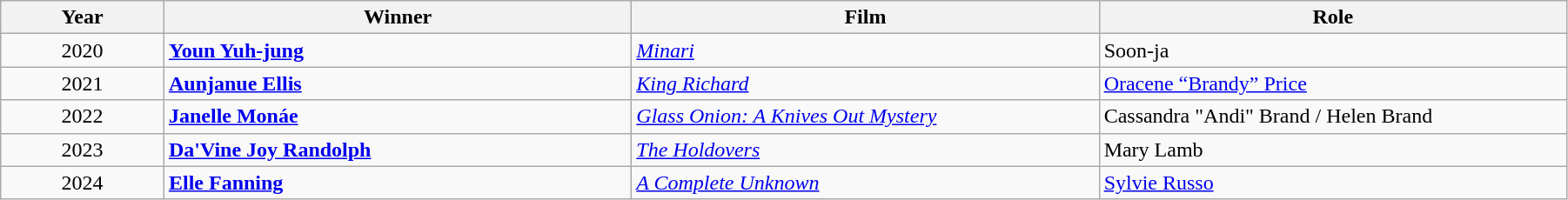<table class="wikitable" width="95%" cellpadding="5">
<tr>
<th width="100"><strong>Year</strong></th>
<th width="300"><strong>Winner</strong></th>
<th width="300"><strong>Film</strong></th>
<th width="300"><strong>Role</strong></th>
</tr>
<tr>
<td style="text-align:center;">2020</td>
<td><strong><a href='#'>Youn Yuh-jung</a></strong></td>
<td><em><a href='#'>Minari</a></em></td>
<td>Soon-ja</td>
</tr>
<tr>
<td style="text-align:center;">2021</td>
<td><strong><a href='#'>Aunjanue Ellis</a></strong></td>
<td><em><a href='#'>King Richard</a></em></td>
<td><a href='#'>Oracene “Brandy” Price</a></td>
</tr>
<tr>
<td style="text-align:center;">2022</td>
<td><strong><a href='#'>Janelle Monáe</a></strong></td>
<td><em><a href='#'>Glass Onion: A Knives Out Mystery</a></em></td>
<td>Cassandra "Andi" Brand / Helen Brand</td>
</tr>
<tr>
<td style="text-align:center;">2023</td>
<td><strong><a href='#'>Da'Vine Joy Randolph</a></strong></td>
<td><em><a href='#'>The Holdovers</a></em></td>
<td>Mary Lamb</td>
</tr>
<tr>
<td style="text-align:center;">2024</td>
<td><strong><a href='#'>Elle Fanning</a></strong></td>
<td><em><a href='#'>A Complete Unknown</a></em></td>
<td><a href='#'>Sylvie Russo</a></td>
</tr>
</table>
